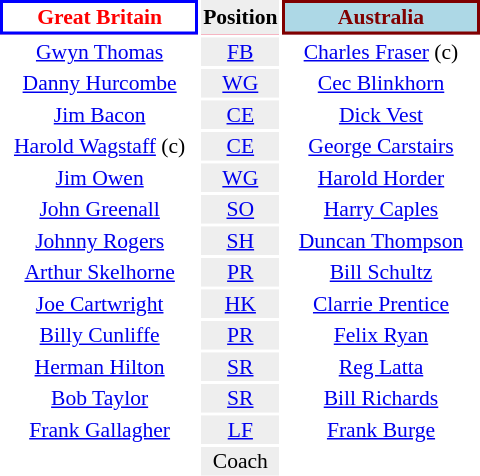<table align=right style="font-size:90%; margin-left:1em">
<tr bgcolor=#FF0033>
<th align="centre" width="126" style="border: 2px solid blue; background: white; color: red">Great Britain</th>
<th align="center" style="background: #eeeeee; color: black">Position</th>
<th align="centre" width="126" style="border: 2px solid maroon; background: lightblue; color: maroon">Australia</th>
</tr>
<tr>
<td align="center"><a href='#'>Gwyn Thomas</a></td>
<td align="center" style="background: #eeeeee"><a href='#'>FB</a></td>
<td align="center"><a href='#'>Charles Fraser</a> (c)</td>
</tr>
<tr>
<td align="center"><a href='#'>Danny Hurcombe</a></td>
<td align="center" style="background: #eeeeee"><a href='#'>WG</a></td>
<td align="center"><a href='#'>Cec Blinkhorn</a></td>
</tr>
<tr>
<td align="center"><a href='#'>Jim Bacon</a></td>
<td align="center" style="background: #eeeeee"><a href='#'>CE</a></td>
<td align="center"><a href='#'>Dick Vest</a></td>
</tr>
<tr>
<td align="center"><a href='#'>Harold Wagstaff</a> (c)</td>
<td align="center" style="background: #eeeeee"><a href='#'>CE</a></td>
<td align="center"><a href='#'>George Carstairs</a></td>
</tr>
<tr>
<td align="center"><a href='#'>Jim Owen</a></td>
<td align="center" style="background: #eeeeee"><a href='#'>WG</a></td>
<td align="center"><a href='#'>Harold Horder</a></td>
</tr>
<tr>
<td align="center"><a href='#'>John Greenall</a></td>
<td align="center" style="background: #eeeeee"><a href='#'>SO</a></td>
<td align="center"><a href='#'>Harry Caples</a></td>
</tr>
<tr>
<td align="center"><a href='#'>Johnny Rogers</a></td>
<td align="center" style="background: #eeeeee"><a href='#'>SH</a></td>
<td align="center"><a href='#'>Duncan Thompson</a></td>
</tr>
<tr>
<td align="center"><a href='#'>Arthur Skelhorne</a></td>
<td align="center" style="background: #eeeeee"><a href='#'>PR</a></td>
<td align="center"><a href='#'>Bill Schultz</a></td>
</tr>
<tr>
<td align="center"><a href='#'>Joe Cartwright</a></td>
<td align="center" style="background: #eeeeee"><a href='#'>HK</a></td>
<td align="center"><a href='#'>Clarrie Prentice</a></td>
</tr>
<tr>
<td align="center"><a href='#'>Billy Cunliffe</a></td>
<td align="center" style="background: #eeeeee"><a href='#'>PR</a></td>
<td align="center"><a href='#'>Felix Ryan</a></td>
</tr>
<tr>
<td align="center"><a href='#'>Herman Hilton</a></td>
<td align="center" style="background: #eeeeee"><a href='#'>SR</a></td>
<td align="center"><a href='#'>Reg Latta</a></td>
</tr>
<tr>
<td align="center"><a href='#'>Bob Taylor</a></td>
<td align="center" style="background: #eeeeee"><a href='#'>SR</a></td>
<td align="center"><a href='#'>Bill Richards</a></td>
</tr>
<tr>
<td align="center"><a href='#'>Frank Gallagher</a></td>
<td align="center" style="background: #eeeeee"><a href='#'>LF</a></td>
<td align="center"><a href='#'>Frank Burge</a></td>
</tr>
<tr>
<td align="center"></td>
<td align="center" style="background: #eeeeee">Coach</td>
<td align="center"></td>
</tr>
</table>
